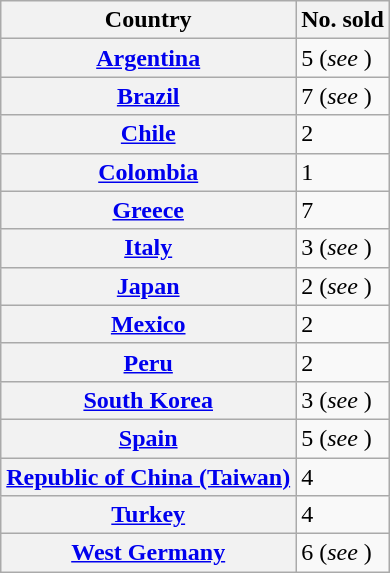<table class="wikitable sortable plainrowheaders">
<tr>
<th scope="col">Country</th>
<th scope="col">No. sold</th>
</tr>
<tr>
<th scope="row"><a href='#'>Argentina</a></th>
<td data-sort-value="5">5 (<em>see </em>)</td>
</tr>
<tr>
<th scope="row"><a href='#'>Brazil</a></th>
<td>7 (<em>see </em>)</td>
</tr>
<tr>
<th scope="row"><a href='#'>Chile</a></th>
<td>2</td>
</tr>
<tr>
<th scope="row"><a href='#'>Colombia</a></th>
<td>1</td>
</tr>
<tr>
<th scope="row"><a href='#'>Greece</a></th>
<td>7</td>
</tr>
<tr>
<th scope="row"><a href='#'>Italy</a></th>
<td data-sort-value="3">3 (<em>see </em>)</td>
</tr>
<tr>
<th scope="row"><a href='#'>Japan</a></th>
<td>2 (<em>see </em>)</td>
</tr>
<tr>
<th scope="row"><a href='#'>Mexico</a></th>
<td>2</td>
</tr>
<tr>
<th scope="row"><a href='#'>Peru</a></th>
<td>2</td>
</tr>
<tr>
<th scope="row"><a href='#'>South Korea</a></th>
<td data-sort-value="3">3 (<em>see </em>)</td>
</tr>
<tr>
<th scope="row"><a href='#'>Spain</a></th>
<td data-sort-value="5">5 (<em>see </em>)</td>
</tr>
<tr>
<th scope="row"><a href='#'>Republic of China (Taiwan)</a></th>
<td>4</td>
</tr>
<tr>
<th scope="row"><a href='#'>Turkey</a></th>
<td>4</td>
</tr>
<tr>
<th scope="row"><a href='#'>West Germany</a></th>
<td data-sort-value="6">6 (<em>see </em>)</td>
</tr>
</table>
